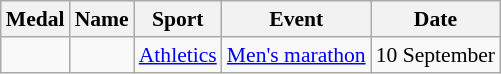<table class="wikitable sortable" style="font-size:90%">
<tr>
<th>Medal</th>
<th>Name</th>
<th>Sport</th>
<th>Event</th>
<th>Date</th>
</tr>
<tr>
<td></td>
<td></td>
<td><a href='#'>Athletics</a></td>
<td><a href='#'>Men's marathon</a></td>
<td>10 September</td>
</tr>
</table>
